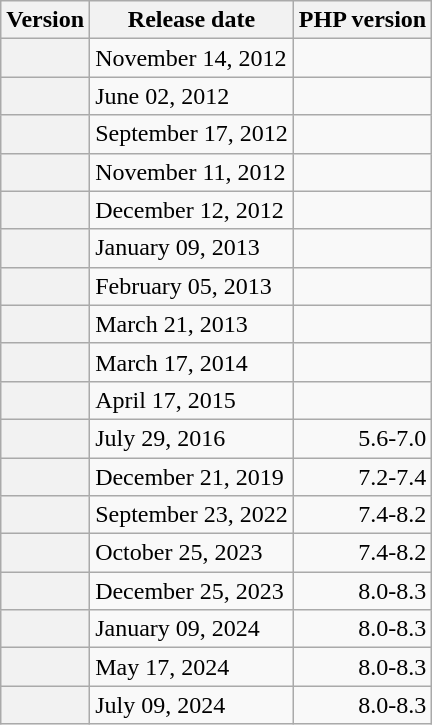<table class="wikitable mw-collapsible">
<tr>
<th>Version</th>
<th>Release date</th>
<th>PHP version</th>
</tr>
<tr>
<th></th>
<td>November 14, 2012</td>
<td></td>
</tr>
<tr>
<th></th>
<td>June 02, 2012</td>
<td></td>
</tr>
<tr>
<th></th>
<td>September 17, 2012</td>
<td></td>
</tr>
<tr>
<th></th>
<td>November 11, 2012</td>
<td></td>
</tr>
<tr>
<th></th>
<td>December 12, 2012</td>
<td></td>
</tr>
<tr>
<th></th>
<td>January 09, 2013</td>
<td></td>
</tr>
<tr>
<th></th>
<td>February 05, 2013</td>
<td></td>
</tr>
<tr>
<th></th>
<td>March 21, 2013</td>
<td></td>
</tr>
<tr>
<th></th>
<td>March 17, 2014</td>
<td></td>
</tr>
<tr>
<th></th>
<td>April 17, 2015</td>
<td></td>
</tr>
<tr>
<th></th>
<td>July 29, 2016</td>
<td style="text-align:right;">5.6-7.0</td>
</tr>
<tr>
<th></th>
<td>December 21, 2019</td>
<td style="text-align:right;">7.2-7.4</td>
</tr>
<tr>
<th></th>
<td>September 23, 2022</td>
<td style="text-align:right;">7.4-8.2</td>
</tr>
<tr>
<th></th>
<td>October 25, 2023</td>
<td style="text-align:right;">7.4-8.2</td>
</tr>
<tr>
<th></th>
<td>December 25, 2023</td>
<td style="text-align:right;">8.0-8.3</td>
</tr>
<tr>
<th></th>
<td>January 09, 2024</td>
<td style="text-align:right;">8.0-8.3</td>
</tr>
<tr>
<th></th>
<td>May 17, 2024</td>
<td style="text-align:right;">8.0-8.3</td>
</tr>
<tr>
<th></th>
<td>July 09, 2024</td>
<td style="text-align:right;">8.0-8.3</td>
</tr>
</table>
